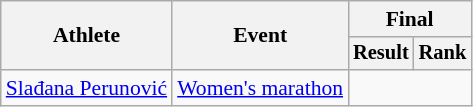<table class="wikitable" style="font-size:90%">
<tr>
<th rowspan="2">Athlete</th>
<th rowspan="2">Event</th>
<th colspan="2">Final</th>
</tr>
<tr style="font-size:95%">
<th>Result</th>
<th>Rank</th>
</tr>
<tr align=center>
<td align=left><a href='#'>Slađana Perunović</a></td>
<td align=left><a href='#'>Women's marathon</a></td>
<td colspan="2"></td>
</tr>
</table>
